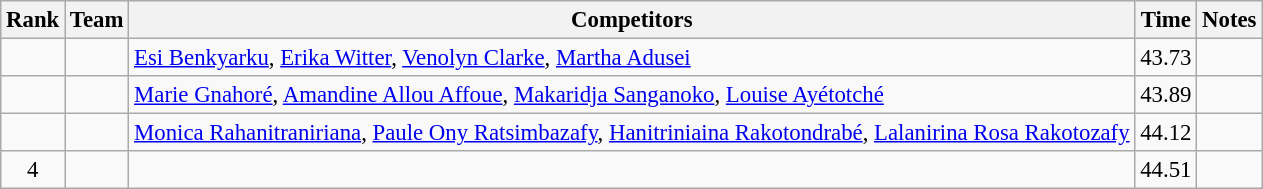<table class="wikitable sortable" style="text-align:center;font-size:95%">
<tr>
<th>Rank</th>
<th>Team</th>
<th>Competitors</th>
<th>Time</th>
<th>Notes</th>
</tr>
<tr>
<td></td>
<td align=left></td>
<td align=left><a href='#'>Esi Benkyarku</a>, <a href='#'>Erika Witter</a>, <a href='#'>Venolyn Clarke</a>, <a href='#'>Martha Adusei</a></td>
<td>43.73</td>
<td></td>
</tr>
<tr>
<td></td>
<td align=left></td>
<td align=left><a href='#'>Marie Gnahoré</a>, <a href='#'>Amandine Allou Affoue</a>, <a href='#'>Makaridja Sanganoko</a>, <a href='#'>Louise Ayétotché</a></td>
<td>43.89</td>
<td></td>
</tr>
<tr>
<td></td>
<td align=left></td>
<td align=left><a href='#'>Monica Rahanitraniriana</a>, <a href='#'>Paule Ony Ratsimbazafy</a>, <a href='#'>Hanitriniaina Rakotondrabé</a>, <a href='#'>Lalanirina Rosa Rakotozafy</a></td>
<td>44.12</td>
<td></td>
</tr>
<tr>
<td>4</td>
<td align=left></td>
<td align=left></td>
<td>44.51</td>
<td></td>
</tr>
</table>
